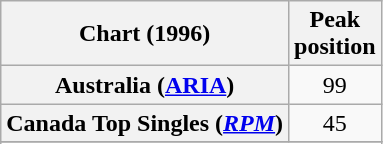<table class="wikitable plainrowheaders sortable" style="text-align:center;">
<tr>
<th scope="col">Chart (1996)</th>
<th scope="col">Peak<br>position</th>
</tr>
<tr>
<th scope="row">Australia (<a href='#'>ARIA</a>)</th>
<td style="text-align:center;">99</td>
</tr>
<tr>
<th scope="row">Canada Top Singles (<a href='#'><em>RPM</em></a>)</th>
<td style="text-align:center;">45</td>
</tr>
<tr>
</tr>
<tr>
</tr>
<tr>
</tr>
<tr>
</tr>
<tr>
</tr>
</table>
